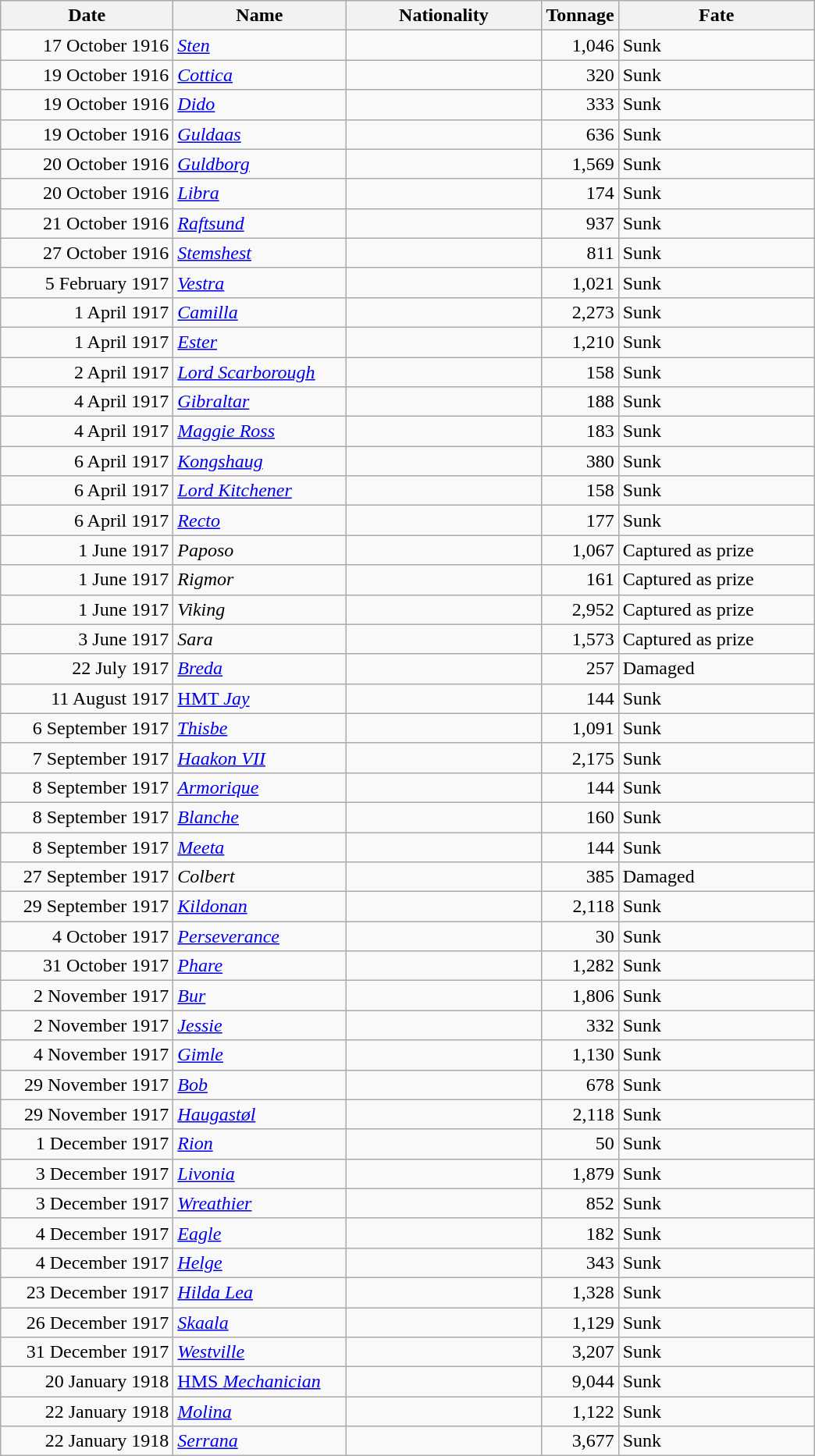<table class="wikitable sortable">
<tr>
<th width="140px">Date</th>
<th width="140px">Name</th>
<th width="160px">Nationality</th>
<th width="25px">Tonnage</th>
<th width="160px">Fate</th>
</tr>
<tr>
<td align="right">17 October 1916</td>
<td align="left"><a href='#'><em>Sten</em></a></td>
<td align="left"></td>
<td align="right">1,046</td>
<td align="left">Sunk</td>
</tr>
<tr>
<td align="right">19 October 1916</td>
<td align="left"><a href='#'><em>Cottica</em></a></td>
<td align="left"></td>
<td align="right">320</td>
<td align="left">Sunk</td>
</tr>
<tr>
<td align="right">19 October 1916</td>
<td align="left"><a href='#'><em>Dido</em></a></td>
<td align="left"></td>
<td align="right">333</td>
<td align="left">Sunk</td>
</tr>
<tr>
<td align="right">19 October 1916</td>
<td align="left"><a href='#'><em>Guldaas</em></a></td>
<td align="left"></td>
<td align="right">636</td>
<td align="left">Sunk</td>
</tr>
<tr>
<td align="right">20 October 1916</td>
<td align="left"><a href='#'><em>Guldborg</em></a></td>
<td align="left"></td>
<td align="right">1,569</td>
<td align="left">Sunk</td>
</tr>
<tr>
<td align="right">20 October 1916</td>
<td align="left"><a href='#'><em>Libra</em></a></td>
<td align="left"></td>
<td align="right">174</td>
<td align="left">Sunk</td>
</tr>
<tr>
<td align="right">21 October 1916</td>
<td align="left"><a href='#'><em>Raftsund</em></a></td>
<td align="left"></td>
<td align="right">937</td>
<td align="left">Sunk</td>
</tr>
<tr>
<td align="right">27 October 1916</td>
<td align="left"><a href='#'><em>Stemshest</em></a></td>
<td align="left"></td>
<td align="right">811</td>
<td align="left">Sunk</td>
</tr>
<tr>
<td align="right">5 February 1917</td>
<td align="left"><a href='#'><em>Vestra</em></a></td>
<td align="left"></td>
<td align="right">1,021</td>
<td align="left">Sunk</td>
</tr>
<tr>
<td align="right">1 April 1917</td>
<td align="left"><a href='#'><em>Camilla</em></a></td>
<td align="left"></td>
<td align="right">2,273</td>
<td align="left">Sunk</td>
</tr>
<tr>
<td align="right">1 April 1917</td>
<td align="left"><a href='#'><em>Ester</em></a></td>
<td align="left"></td>
<td align="right">1,210</td>
<td align="left">Sunk</td>
</tr>
<tr>
<td align="right">2 April 1917</td>
<td align="left"><a href='#'><em>Lord Scarborough</em></a></td>
<td align="left"></td>
<td align="right">158</td>
<td align="left">Sunk</td>
</tr>
<tr>
<td align="right">4 April 1917</td>
<td align="left"><a href='#'><em>Gibraltar</em></a></td>
<td align="left"></td>
<td align="right">188</td>
<td align="left">Sunk</td>
</tr>
<tr>
<td align="right">4 April 1917</td>
<td align="left"><a href='#'><em>Maggie Ross</em></a></td>
<td align="left"></td>
<td align="right">183</td>
<td align="left">Sunk</td>
</tr>
<tr>
<td align="right">6 April 1917</td>
<td align="left"><a href='#'><em>Kongshaug</em></a></td>
<td align="left"></td>
<td align="right">380</td>
<td align="left">Sunk</td>
</tr>
<tr>
<td align="right">6 April 1917</td>
<td align="left"><a href='#'><em>Lord Kitchener</em></a></td>
<td align="left"></td>
<td align="right">158</td>
<td align="left">Sunk</td>
</tr>
<tr>
<td align="right">6 April 1917</td>
<td align="left"><a href='#'><em>Recto</em></a></td>
<td align="left"></td>
<td align="right">177</td>
<td align="left">Sunk</td>
</tr>
<tr>
<td align="right">1 June 1917</td>
<td align="left"><em>Paposo</em></td>
<td align="left"></td>
<td align="right">1,067</td>
<td align="left">Captured as prize</td>
</tr>
<tr>
<td align="right">1 June 1917</td>
<td align="left"><em>Rigmor</em></td>
<td align="left"></td>
<td align="right">161</td>
<td align="left">Captured as prize</td>
</tr>
<tr>
<td align="right">1 June 1917</td>
<td align="left"><em>Viking</em></td>
<td align="left"></td>
<td align="right">2,952</td>
<td align="left">Captured as prize</td>
</tr>
<tr>
<td align="right">3 June 1917</td>
<td align="left"><em>Sara</em></td>
<td align="left"></td>
<td align="right">1,573</td>
<td align="left">Captured as prize</td>
</tr>
<tr>
<td align="right">22 July 1917</td>
<td align="left"><a href='#'><em>Breda</em></a></td>
<td align="left"></td>
<td align="right">257</td>
<td align="left">Damaged</td>
</tr>
<tr>
<td align="right">11 August 1917</td>
<td align="left"><a href='#'>HMT <em>Jay</em></a></td>
<td align="left"></td>
<td align="right">144</td>
<td align="left">Sunk</td>
</tr>
<tr>
<td align="right">6 September 1917</td>
<td align="left"><a href='#'><em>Thisbe</em></a></td>
<td align="left"></td>
<td align="right">1,091</td>
<td align="left">Sunk</td>
</tr>
<tr>
<td align="right">7 September 1917</td>
<td align="left"><a href='#'><em>Haakon VII</em></a></td>
<td align="left"></td>
<td align="right">2,175</td>
<td align="left">Sunk</td>
</tr>
<tr>
<td align="right">8 September 1917</td>
<td align="left"><a href='#'><em>Armorique</em></a></td>
<td align="left"></td>
<td align="right">144</td>
<td align="left">Sunk</td>
</tr>
<tr>
<td align="right">8 September 1917</td>
<td align="left"><a href='#'><em>Blanche</em></a></td>
<td align="left"></td>
<td align="right">160</td>
<td align="left">Sunk</td>
</tr>
<tr>
<td align="right">8 September 1917</td>
<td align="left"><a href='#'><em>Meeta</em></a></td>
<td align="left"></td>
<td align="right">144</td>
<td align="left">Sunk</td>
</tr>
<tr>
<td align="right">27 September 1917</td>
<td align="left"><em>Colbert</em></td>
<td align="left"></td>
<td align="right">385</td>
<td align="left">Damaged</td>
</tr>
<tr>
<td align="right">29 September 1917</td>
<td align="left"><a href='#'><em>Kildonan</em></a></td>
<td align="left"></td>
<td align="right">2,118</td>
<td align="left">Sunk</td>
</tr>
<tr>
<td align="right">4 October 1917</td>
<td align="left"><a href='#'><em>Perseverance</em></a></td>
<td align="left"></td>
<td align="right">30</td>
<td align="left">Sunk</td>
</tr>
<tr>
<td align="right">31 October 1917</td>
<td align="left"><a href='#'><em>Phare</em></a></td>
<td align="left"></td>
<td align="right">1,282</td>
<td align="left">Sunk</td>
</tr>
<tr>
<td align="right">2 November 1917</td>
<td align="left"><a href='#'><em>Bur</em></a></td>
<td align="left"></td>
<td align="right">1,806</td>
<td align="left">Sunk</td>
</tr>
<tr>
<td align="right">2 November 1917</td>
<td align="left"><a href='#'><em>Jessie</em></a></td>
<td align="left"></td>
<td align="right">332</td>
<td align="left">Sunk</td>
</tr>
<tr>
<td align="right">4 November 1917</td>
<td align="left"><a href='#'><em>Gimle</em></a></td>
<td align="left"></td>
<td align="right">1,130</td>
<td align="left">Sunk</td>
</tr>
<tr>
<td align="right">29 November 1917</td>
<td align="left"><a href='#'><em>Bob</em></a></td>
<td align="left"></td>
<td align="right">678</td>
<td align="left">Sunk</td>
</tr>
<tr>
<td align="right">29 November 1917</td>
<td align="left"><a href='#'><em>Haugastøl</em></a></td>
<td align="left"></td>
<td align="right">2,118</td>
<td align="left">Sunk</td>
</tr>
<tr>
<td align="right">1 December 1917</td>
<td align="left"><a href='#'><em>Rion</em></a></td>
<td align="left"></td>
<td align="right">50</td>
<td align="left">Sunk</td>
</tr>
<tr>
<td align="right">3 December 1917</td>
<td align="left"><a href='#'><em>Livonia</em></a></td>
<td align="left"></td>
<td align="right">1,879</td>
<td align="left">Sunk</td>
</tr>
<tr>
<td align="right">3 December 1917</td>
<td align="left"><a href='#'><em>Wreathier</em></a></td>
<td align="left"></td>
<td align="right">852</td>
<td align="left">Sunk</td>
</tr>
<tr>
<td align="right">4 December 1917</td>
<td align="left"><a href='#'><em>Eagle</em></a></td>
<td align="left"></td>
<td align="right">182</td>
<td align="left">Sunk</td>
</tr>
<tr>
<td align="right">4 December 1917</td>
<td align="left"><a href='#'><em>Helge</em></a></td>
<td align="left"></td>
<td align="right">343</td>
<td align="left">Sunk</td>
</tr>
<tr>
<td align="right">23 December 1917</td>
<td align="left"><a href='#'><em>Hilda Lea</em></a></td>
<td align="left"></td>
<td align="right">1,328</td>
<td align="left">Sunk</td>
</tr>
<tr>
<td align="right">26 December 1917</td>
<td align="left"><a href='#'><em>Skaala</em></a></td>
<td align="left"></td>
<td align="right">1,129</td>
<td align="left">Sunk</td>
</tr>
<tr>
<td align="right">31 December 1917</td>
<td align="left"><a href='#'><em>Westville</em></a></td>
<td align="left"></td>
<td align="right">3,207</td>
<td align="left">Sunk</td>
</tr>
<tr>
<td align="right">20 January 1918</td>
<td align="left"><a href='#'>HMS <em>Mechanician</em></a></td>
<td align="left"></td>
<td align="right">9,044</td>
<td align="left">Sunk</td>
</tr>
<tr>
<td align="right">22 January 1918</td>
<td align="left"><a href='#'><em>Molina</em></a></td>
<td align="left"></td>
<td align="right">1,122</td>
<td align="left">Sunk</td>
</tr>
<tr>
<td align="right">22 January 1918</td>
<td align="left"><a href='#'><em>Serrana</em></a></td>
<td align="left"></td>
<td align="right">3,677</td>
<td align="left">Sunk</td>
</tr>
</table>
